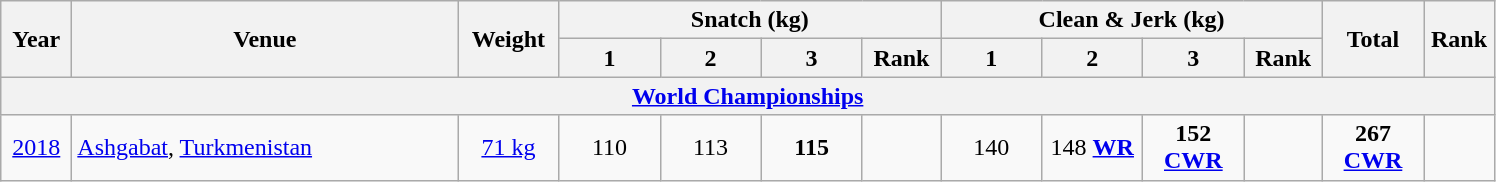<table class="wikitable" style="text-align:center;">
<tr>
<th rowspan=2 width=40>Year</th>
<th rowspan=2 width=250>Venue</th>
<th rowspan=2 width=60>Weight</th>
<th colspan=4>Snatch (kg)</th>
<th colspan=4>Clean & Jerk (kg)</th>
<th rowspan=2 width=60>Total</th>
<th rowspan=2 width=40>Rank</th>
</tr>
<tr>
<th width=60>1</th>
<th width=60>2</th>
<th width=60>3</th>
<th width=45>Rank</th>
<th width=60>1</th>
<th width=60>2</th>
<th width=60>3</th>
<th width=45>Rank</th>
</tr>
<tr>
<th colspan=13><a href='#'>World Championships</a></th>
</tr>
<tr>
<td><a href='#'>2018</a></td>
<td align=left> <a href='#'>Ashgabat</a>, <a href='#'>Turkmenistan</a></td>
<td><a href='#'>71 kg</a></td>
<td>110</td>
<td>113</td>
<td><strong>115</strong></td>
<td></td>
<td>140</td>
<td>148 <strong><a href='#'>WR</a></strong></td>
<td><strong>152 <a href='#'>CWR</a></strong></td>
<td></td>
<td><strong>267 <a href='#'>CWR</a></strong></td>
<td></td>
</tr>
</table>
